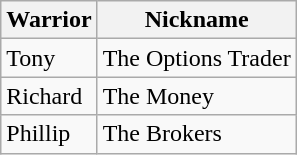<table class=wikitable>
<tr>
<th>Warrior</th>
<th>Nickname</th>
</tr>
<tr>
<td>Tony</td>
<td>The Options Trader</td>
</tr>
<tr>
<td>Richard</td>
<td>The Money</td>
</tr>
<tr>
<td>Phillip</td>
<td>The Brokers</td>
</tr>
</table>
